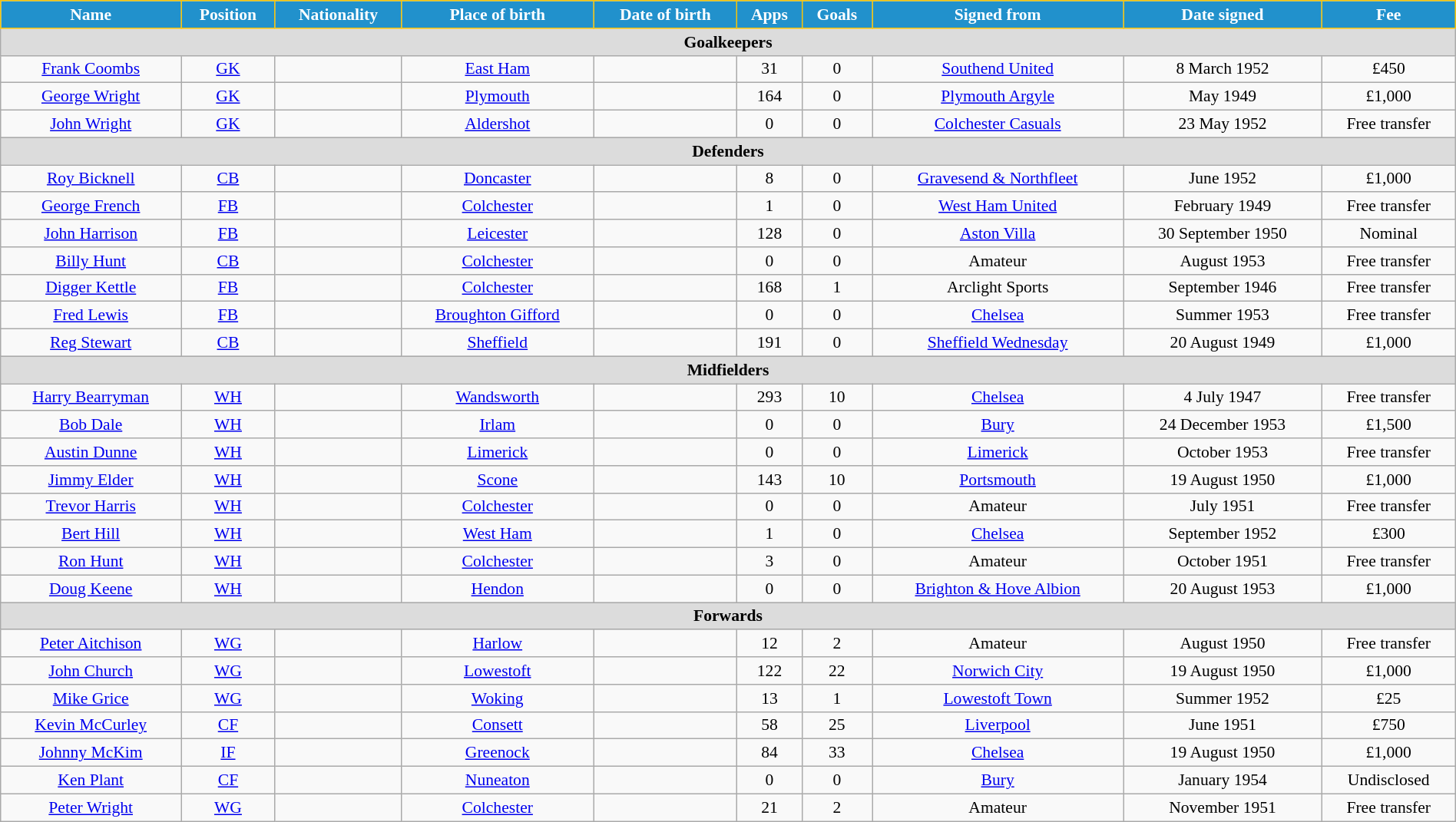<table class="wikitable" style="text-align:center; font-size:90%; width:100%;">
<tr>
<th style="background:#2191CC; color:white; border:1px solid #F7C408; text-align:center;">Name</th>
<th style="background:#2191CC; color:white; border:1px solid #F7C408; text-align:center;">Position</th>
<th style="background:#2191CC; color:white; border:1px solid #F7C408; text-align:center;">Nationality</th>
<th style="background:#2191CC; color:white; border:1px solid #F7C408; text-align:center;">Place of birth</th>
<th style="background:#2191CC; color:white; border:1px solid #F7C408; text-align:center;">Date of birth</th>
<th style="background:#2191CC; color:white; border:1px solid #F7C408; text-align:center;">Apps</th>
<th style="background:#2191CC; color:white; border:1px solid #F7C408; text-align:center;">Goals</th>
<th style="background:#2191CC; color:white; border:1px solid #F7C408; text-align:center;">Signed from</th>
<th style="background:#2191CC; color:white; border:1px solid #F7C408; text-align:center;">Date signed</th>
<th style="background:#2191CC; color:white; border:1px solid #F7C408; text-align:center;">Fee</th>
</tr>
<tr>
<th colspan="12" style="background:#dcdcdc; text-align:center;">Goalkeepers</th>
</tr>
<tr>
<td><a href='#'>Frank Coombs</a></td>
<td><a href='#'>GK</a></td>
<td></td>
<td><a href='#'>East Ham</a></td>
<td></td>
<td>31</td>
<td>0</td>
<td> <a href='#'>Southend United</a></td>
<td>8 March 1952</td>
<td>£450</td>
</tr>
<tr>
<td><a href='#'>George Wright</a></td>
<td><a href='#'>GK</a></td>
<td></td>
<td><a href='#'>Plymouth</a></td>
<td></td>
<td>164</td>
<td>0</td>
<td> <a href='#'>Plymouth Argyle</a></td>
<td>May 1949</td>
<td>£1,000</td>
</tr>
<tr>
<td><a href='#'>John Wright</a></td>
<td><a href='#'>GK</a></td>
<td></td>
<td><a href='#'>Aldershot</a></td>
<td></td>
<td>0</td>
<td>0</td>
<td> <a href='#'>Colchester Casuals</a></td>
<td>23 May 1952</td>
<td>Free transfer</td>
</tr>
<tr>
<th colspan="12" style="background:#dcdcdc; text-align:center;">Defenders</th>
</tr>
<tr>
<td><a href='#'>Roy Bicknell</a></td>
<td><a href='#'>CB</a></td>
<td></td>
<td><a href='#'>Doncaster</a></td>
<td></td>
<td>8</td>
<td>0</td>
<td> <a href='#'>Gravesend & Northfleet</a></td>
<td>June 1952</td>
<td>£1,000</td>
</tr>
<tr>
<td><a href='#'>George French</a></td>
<td><a href='#'>FB</a></td>
<td></td>
<td><a href='#'>Colchester</a></td>
<td></td>
<td>1</td>
<td>0</td>
<td> <a href='#'>West Ham United</a></td>
<td>February 1949</td>
<td>Free transfer</td>
</tr>
<tr>
<td><a href='#'>John Harrison</a></td>
<td><a href='#'>FB</a></td>
<td></td>
<td><a href='#'>Leicester</a></td>
<td></td>
<td>128</td>
<td>0</td>
<td> <a href='#'>Aston Villa</a></td>
<td>30 September 1950</td>
<td>Nominal</td>
</tr>
<tr>
<td><a href='#'>Billy Hunt</a></td>
<td><a href='#'>CB</a></td>
<td></td>
<td><a href='#'>Colchester</a></td>
<td></td>
<td>0</td>
<td>0</td>
<td>Amateur</td>
<td>August 1953</td>
<td>Free transfer</td>
</tr>
<tr>
<td><a href='#'>Digger Kettle</a></td>
<td><a href='#'>FB</a></td>
<td></td>
<td><a href='#'>Colchester</a></td>
<td></td>
<td>168</td>
<td>1</td>
<td> Arclight Sports</td>
<td>September 1946</td>
<td>Free transfer</td>
</tr>
<tr>
<td><a href='#'>Fred Lewis</a></td>
<td><a href='#'>FB</a></td>
<td></td>
<td><a href='#'>Broughton Gifford</a></td>
<td></td>
<td>0</td>
<td>0</td>
<td> <a href='#'>Chelsea</a></td>
<td>Summer 1953</td>
<td>Free transfer</td>
</tr>
<tr>
<td><a href='#'>Reg Stewart</a></td>
<td><a href='#'>CB</a></td>
<td></td>
<td><a href='#'>Sheffield</a></td>
<td></td>
<td>191</td>
<td>0</td>
<td> <a href='#'>Sheffield Wednesday</a></td>
<td>20 August 1949</td>
<td>£1,000</td>
</tr>
<tr>
<th colspan="12" style="background:#dcdcdc; text-align:center;">Midfielders</th>
</tr>
<tr>
<td><a href='#'>Harry Bearryman</a></td>
<td><a href='#'>WH</a></td>
<td></td>
<td><a href='#'>Wandsworth</a></td>
<td></td>
<td>293</td>
<td>10</td>
<td> <a href='#'>Chelsea</a></td>
<td>4 July 1947</td>
<td>Free transfer</td>
</tr>
<tr>
<td><a href='#'>Bob Dale</a></td>
<td><a href='#'>WH</a></td>
<td></td>
<td><a href='#'>Irlam</a></td>
<td></td>
<td>0</td>
<td>0</td>
<td> <a href='#'>Bury</a></td>
<td>24 December 1953</td>
<td>£1,500</td>
</tr>
<tr>
<td><a href='#'>Austin Dunne</a></td>
<td><a href='#'>WH</a></td>
<td></td>
<td><a href='#'>Limerick</a></td>
<td></td>
<td>0</td>
<td>0</td>
<td> <a href='#'>Limerick</a></td>
<td>October 1953</td>
<td>Free transfer</td>
</tr>
<tr>
<td><a href='#'>Jimmy Elder</a></td>
<td><a href='#'>WH</a></td>
<td></td>
<td><a href='#'>Scone</a></td>
<td></td>
<td>143</td>
<td>10</td>
<td> <a href='#'>Portsmouth</a></td>
<td>19 August 1950</td>
<td>£1,000</td>
</tr>
<tr>
<td><a href='#'>Trevor Harris</a></td>
<td><a href='#'>WH</a></td>
<td></td>
<td><a href='#'>Colchester</a></td>
<td></td>
<td>0</td>
<td>0</td>
<td>Amateur</td>
<td>July 1951</td>
<td>Free transfer</td>
</tr>
<tr>
<td><a href='#'>Bert Hill</a></td>
<td><a href='#'>WH</a></td>
<td></td>
<td><a href='#'>West Ham</a></td>
<td></td>
<td>1</td>
<td>0</td>
<td> <a href='#'>Chelsea</a></td>
<td>September 1952</td>
<td>£300</td>
</tr>
<tr>
<td><a href='#'>Ron Hunt</a></td>
<td><a href='#'>WH</a></td>
<td></td>
<td><a href='#'>Colchester</a></td>
<td></td>
<td>3</td>
<td>0</td>
<td>Amateur</td>
<td>October 1951</td>
<td>Free transfer</td>
</tr>
<tr>
<td><a href='#'>Doug Keene</a></td>
<td><a href='#'>WH</a></td>
<td></td>
<td><a href='#'>Hendon</a></td>
<td></td>
<td>0</td>
<td>0</td>
<td> <a href='#'>Brighton & Hove Albion</a></td>
<td>20 August 1953</td>
<td>£1,000</td>
</tr>
<tr>
<th colspan="12" style="background:#dcdcdc; text-align:center;">Forwards</th>
</tr>
<tr>
<td><a href='#'>Peter Aitchison</a></td>
<td><a href='#'>WG</a></td>
<td></td>
<td><a href='#'>Harlow</a></td>
<td></td>
<td>12</td>
<td>2</td>
<td>Amateur</td>
<td>August 1950</td>
<td>Free transfer</td>
</tr>
<tr>
<td><a href='#'>John Church</a></td>
<td><a href='#'>WG</a></td>
<td></td>
<td><a href='#'>Lowestoft</a></td>
<td></td>
<td>122</td>
<td>22</td>
<td> <a href='#'>Norwich City</a></td>
<td>19 August 1950</td>
<td>£1,000</td>
</tr>
<tr>
<td><a href='#'>Mike Grice</a></td>
<td><a href='#'>WG</a></td>
<td></td>
<td><a href='#'>Woking</a></td>
<td></td>
<td>13</td>
<td>1</td>
<td> <a href='#'>Lowestoft Town</a></td>
<td>Summer 1952</td>
<td>£25</td>
</tr>
<tr>
<td><a href='#'>Kevin McCurley</a></td>
<td><a href='#'>CF</a></td>
<td></td>
<td><a href='#'>Consett</a></td>
<td></td>
<td>58</td>
<td>25</td>
<td> <a href='#'>Liverpool</a></td>
<td>June 1951</td>
<td>£750</td>
</tr>
<tr>
<td><a href='#'>Johnny McKim</a></td>
<td><a href='#'>IF</a></td>
<td></td>
<td><a href='#'>Greenock</a></td>
<td></td>
<td>84</td>
<td>33</td>
<td> <a href='#'>Chelsea</a></td>
<td>19 August 1950</td>
<td>£1,000</td>
</tr>
<tr>
<td><a href='#'>Ken Plant</a></td>
<td><a href='#'>CF</a></td>
<td></td>
<td><a href='#'>Nuneaton</a></td>
<td></td>
<td>0</td>
<td>0</td>
<td> <a href='#'>Bury</a></td>
<td>January 1954</td>
<td>Undisclosed</td>
</tr>
<tr>
<td><a href='#'>Peter Wright</a></td>
<td><a href='#'>WG</a></td>
<td></td>
<td><a href='#'>Colchester</a></td>
<td></td>
<td>21</td>
<td>2</td>
<td>Amateur</td>
<td>November 1951</td>
<td>Free transfer</td>
</tr>
</table>
